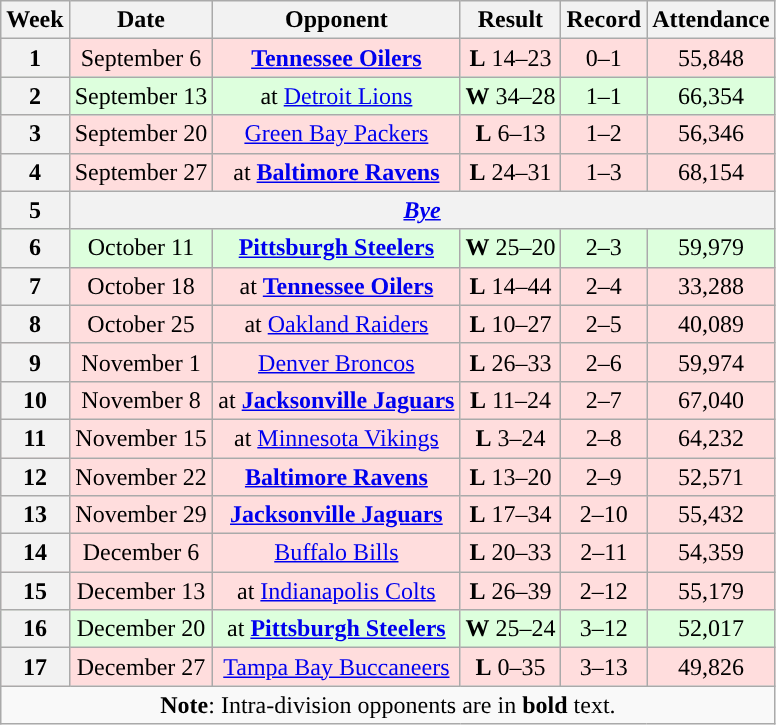<table class="wikitable" style="text-align:center">
<tr>
<th>Week</th>
<th>Date</th>
<th>Opponent</th>
<th>Result</th>
<th>Record</th>
<th>Attendance</th>
</tr>
<tr style="background:#ffdddd">
<th>1</th>
<td>September 6</td>
<td><strong><a href='#'>Tennessee Oilers</a></strong></td>
<td><strong>L</strong> 14–23</td>
<td>0–1</td>
<td>55,848</td>
</tr>
<tr style="background:#ddffdd">
<th>2</th>
<td>September 13</td>
<td>at <a href='#'>Detroit Lions</a></td>
<td><strong>W</strong> 34–28</td>
<td>1–1</td>
<td>66,354</td>
</tr>
<tr style="background:#ffdddd">
<th>3</th>
<td>September 20</td>
<td><a href='#'>Green Bay Packers</a></td>
<td><strong>L</strong> 6–13</td>
<td>1–2</td>
<td>56,346</td>
</tr>
<tr style="background:#ffdddd">
<th>4</th>
<td>September 27</td>
<td>at <strong><a href='#'>Baltimore Ravens</a></strong></td>
<td><strong>L</strong> 24–31</td>
<td>1–3</td>
<td>68,154</td>
</tr>
<tr>
<th>5</th>
<th colspan="5"><em><a href='#'>Bye</a></em></th>
</tr>
<tr style="background:#ddffdd">
<th>6</th>
<td>October 11</td>
<td><strong><a href='#'>Pittsburgh Steelers</a></strong></td>
<td><strong>W</strong> 25–20</td>
<td>2–3</td>
<td>59,979</td>
</tr>
<tr style="background:#ffdddd">
<th>7</th>
<td>October 18</td>
<td>at <strong><a href='#'>Tennessee Oilers</a></strong></td>
<td><strong>L</strong> 14–44</td>
<td>2–4</td>
<td>33,288</td>
</tr>
<tr style="background:#ffdddd">
<th>8</th>
<td>October 25</td>
<td>at <a href='#'>Oakland Raiders</a></td>
<td><strong>L</strong> 10–27</td>
<td>2–5</td>
<td>40,089</td>
</tr>
<tr style="background:#ffdddd">
<th>9</th>
<td>November 1</td>
<td><a href='#'>Denver Broncos</a></td>
<td><strong>L</strong> 26–33</td>
<td>2–6</td>
<td>59,974</td>
</tr>
<tr style="background:#ffdddd">
<th>10</th>
<td>November 8</td>
<td>at <strong><a href='#'>Jacksonville Jaguars</a></strong></td>
<td><strong>L</strong> 11–24</td>
<td>2–7</td>
<td>67,040</td>
</tr>
<tr style="background:#ffdddd">
<th>11</th>
<td>November 15</td>
<td>at <a href='#'>Minnesota Vikings</a></td>
<td><strong>L</strong> 3–24</td>
<td>2–8</td>
<td>64,232</td>
</tr>
<tr style="background:#ffdddd">
<th>12</th>
<td>November 22</td>
<td><strong><a href='#'>Baltimore Ravens</a></strong></td>
<td><strong>L</strong> 13–20</td>
<td>2–9</td>
<td>52,571</td>
</tr>
<tr style="background:#ffdddd">
<th>13</th>
<td>November 29</td>
<td><strong><a href='#'>Jacksonville Jaguars</a></strong></td>
<td><strong>L</strong> 17–34</td>
<td>2–10</td>
<td>55,432</td>
</tr>
<tr style="background:#ffdddd">
<th>14</th>
<td>December 6</td>
<td><a href='#'>Buffalo Bills</a></td>
<td><strong>L</strong> 20–33</td>
<td>2–11</td>
<td>54,359</td>
</tr>
<tr style="background:#ffdddd">
<th>15</th>
<td>December 13</td>
<td>at <a href='#'>Indianapolis Colts</a></td>
<td><strong>L</strong> 26–39</td>
<td>2–12</td>
<td>55,179</td>
</tr>
<tr style="background:#ddffdd">
<th>16</th>
<td>December 20</td>
<td>at <strong><a href='#'>Pittsburgh Steelers</a></strong></td>
<td><strong>W</strong> 25–24</td>
<td>3–12</td>
<td>52,017</td>
</tr>
<tr style="background:#ffdddd">
<th>17</th>
<td>December 27</td>
<td><a href='#'>Tampa Bay Buccaneers</a></td>
<td><strong>L</strong> 0–35</td>
<td>3–13</td>
<td>49,826</td>
</tr>
<tr>
<td colspan="6"><strong>Note</strong>: Intra-division opponents are in <strong>bold</strong> text.</td>
</tr>
</table>
